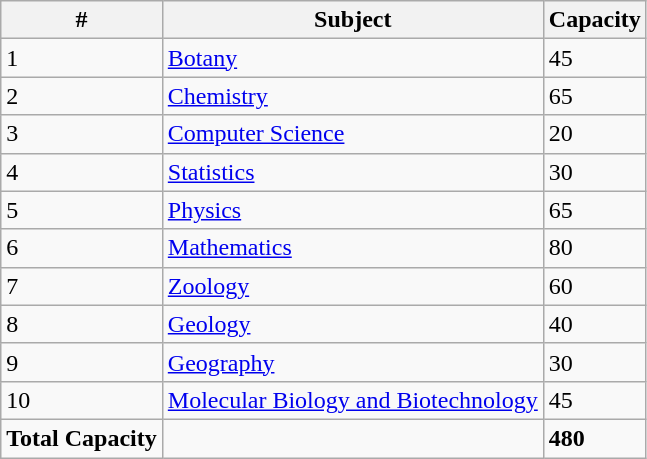<table class="wikitable">
<tr>
<th>#</th>
<th>Subject</th>
<th>Capacity</th>
</tr>
<tr>
<td>1</td>
<td><a href='#'>Botany</a></td>
<td>45</td>
</tr>
<tr>
<td>2</td>
<td><a href='#'>Chemistry</a></td>
<td>65</td>
</tr>
<tr>
<td>3</td>
<td><a href='#'>Computer Science</a></td>
<td>20</td>
</tr>
<tr>
<td>4</td>
<td><a href='#'>Statistics</a></td>
<td>30</td>
</tr>
<tr>
<td>5</td>
<td><a href='#'>Physics</a></td>
<td>65</td>
</tr>
<tr>
<td>6</td>
<td><a href='#'>Mathematics</a></td>
<td>80</td>
</tr>
<tr>
<td>7</td>
<td><a href='#'>Zoology</a></td>
<td>60</td>
</tr>
<tr>
<td>8</td>
<td><a href='#'>Geology</a></td>
<td>40</td>
</tr>
<tr>
<td>9</td>
<td><a href='#'>Geography</a></td>
<td>30</td>
</tr>
<tr>
<td>10</td>
<td><a href='#'>Molecular Biology and Biotechnology</a></td>
<td>45</td>
</tr>
<tr>
<td><strong>Total Capacity</strong></td>
<td></td>
<td><strong>480</strong></td>
</tr>
</table>
